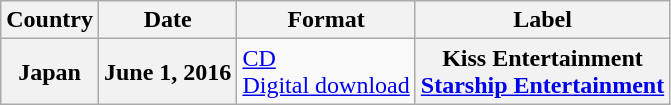<table class="wikitable plainrowheaders">
<tr>
<th scope="col">Country</th>
<th>Date</th>
<th>Format</th>
<th>Label</th>
</tr>
<tr>
<th scope="row" rowspan="1">Japan</th>
<th scope="row" rowspan="1">June 1, 2016</th>
<td><a href='#'>CD</a><br><a href='#'>Digital download</a></td>
<th scope="row" rowspan="1">Kiss Entertainment<br><a href='#'>Starship Entertainment</a></th>
</tr>
</table>
